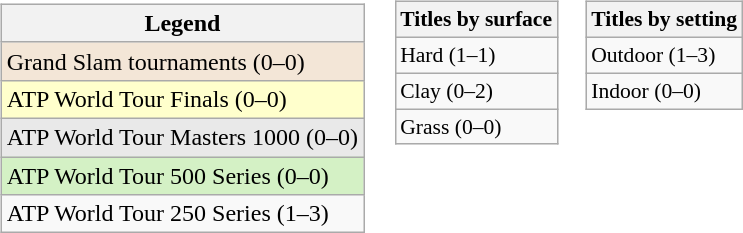<table>
<tr valign=top>
<td><br><table class=wikitable>
<tr>
<th>Legend</th>
</tr>
<tr style=background:#f3e6d7>
<td>Grand Slam tournaments (0–0)</td>
</tr>
<tr style=background:#ffffcc>
<td>ATP World Tour Finals (0–0)</td>
</tr>
<tr style=background:#e9e9e9>
<td>ATP World Tour Masters 1000 (0–0)</td>
</tr>
<tr style=background:#d4f1c5>
<td>ATP World Tour 500 Series (0–0)</td>
</tr>
<tr>
<td>ATP World Tour 250 Series (1–3)</td>
</tr>
</table>
</td>
<td><br><table class=wikitable style=font-size:90%>
<tr>
<th>Titles by surface</th>
</tr>
<tr>
<td>Hard (1–1)</td>
</tr>
<tr>
<td>Clay (0–2)</td>
</tr>
<tr>
<td>Grass (0–0)</td>
</tr>
</table>
</td>
<td><br><table class=wikitable style=font-size:90%>
<tr>
<th>Titles by setting</th>
</tr>
<tr>
<td>Outdoor (1–3)</td>
</tr>
<tr>
<td>Indoor (0–0)</td>
</tr>
</table>
</td>
</tr>
</table>
